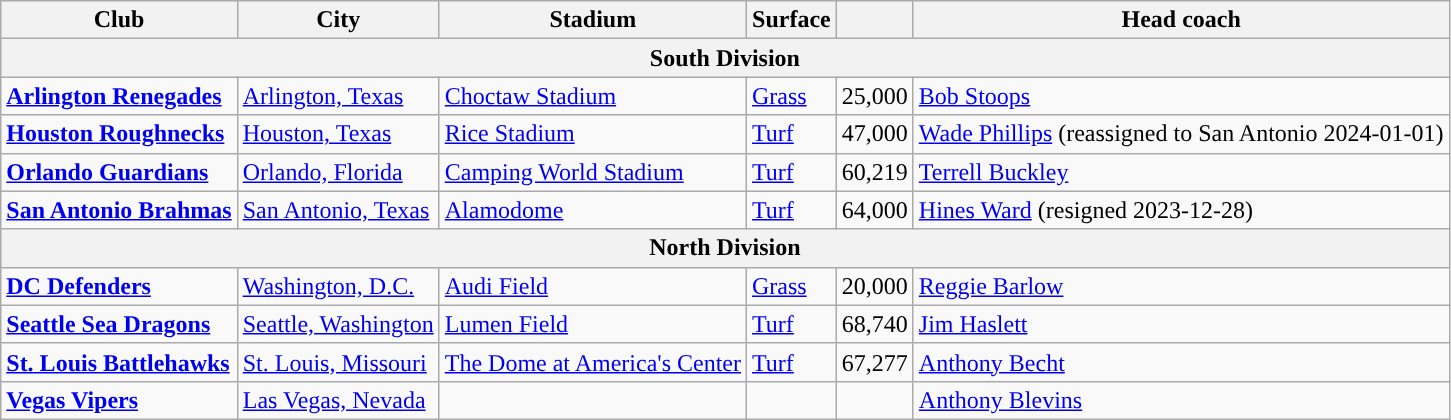<table class="plainrowheaders wikitable">
<tr>
<th scope="col">Club</th>
<th scope="col">City</th>
<th scope="col">Stadium</th>
<th scope="col">Surface</th>
<th scope="col"></th>
<th scope="col">Head coach</th>
</tr>
<tr>
<th colspan="6" style="text-align:center;">South Division</th>
</tr>
<tr>
<td scope="row"><strong><a href='#'>Arlington Renegades</a></strong></td>
<td><a href='#'>Arlington, Texas</a></td>
<td><a href='#'>Choctaw Stadium</a></td>
<td><a href='#'>Grass</a></td>
<td>25,000</td>
<td><a href='#'>Bob Stoops</a></td>
</tr>
<tr>
<td scope="row"><strong><a href='#'>Houston Roughnecks</a></strong></td>
<td><a href='#'>Houston, Texas</a></td>
<td><a href='#'>Rice Stadium</a></td>
<td><a href='#'>Turf</a></td>
<td>47,000</td>
<td><a href='#'>Wade Phillips</a>  (reassigned to San Antonio 2024-01-01)</td>
</tr>
<tr>
<td scope="row"><strong><a href='#'>Orlando Guardians</a></strong></td>
<td><a href='#'>Orlando, Florida</a></td>
<td><a href='#'>Camping World Stadium</a></td>
<td><a href='#'>Turf</a></td>
<td>60,219</td>
<td><a href='#'>Terrell Buckley</a></td>
</tr>
<tr>
<td scope="row"><strong><a href='#'>San Antonio Brahmas</a></strong></td>
<td><a href='#'>San Antonio, Texas</a></td>
<td><a href='#'>Alamodome</a></td>
<td><a href='#'>Turf</a></td>
<td>64,000</td>
<td><a href='#'>Hines Ward</a> (resigned 2023-12-28)</td>
</tr>
<tr>
<th colspan="6" style="text-align:center;">North Division</th>
</tr>
<tr>
<td scope="row"><strong><a href='#'>DC Defenders</a></strong></td>
<td><a href='#'>Washington, D.C.</a></td>
<td><a href='#'>Audi Field</a></td>
<td><a href='#'>Grass</a></td>
<td>20,000</td>
<td><a href='#'>Reggie Barlow</a></td>
</tr>
<tr>
<td scope="row"><strong><a href='#'>Seattle Sea Dragons</a></strong></td>
<td><a href='#'>Seattle, Washington</a></td>
<td><a href='#'>Lumen Field</a></td>
<td><a href='#'>Turf</a></td>
<td>68,740</td>
<td><a href='#'>Jim Haslett</a></td>
</tr>
<tr>
<td scope="row"><strong><a href='#'>St. Louis Battlehawks</a></strong></td>
<td><a href='#'>St. Louis, Missouri</a></td>
<td><a href='#'>The Dome at America's Center</a></td>
<td><a href='#'>Turf</a></td>
<td>67,277</td>
<td><a href='#'>Anthony Becht</a></td>
</tr>
<tr>
<td scope="row"><strong><a href='#'>Vegas Vipers</a></strong></td>
<td><a href='#'>Las Vegas, Nevada</a></td>
<td></td>
<td></td>
<td></td>
<td><a href='#'>Anthony Blevins</a></td>
</tr>
</table>
